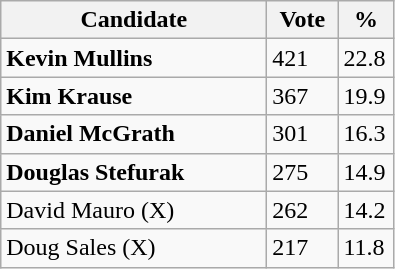<table class="wikitable">
<tr>
<th bgcolor="#DDDDFF" width="170px">Candidate</th>
<th bgcolor="#DDDDFF" width="40px">Vote</th>
<th bgcolor="#DDDDFF" width="30px">%</th>
</tr>
<tr>
<td><strong>Kevin Mullins</strong></td>
<td>421</td>
<td>22.8</td>
</tr>
<tr>
<td><strong>Kim Krause</strong></td>
<td>367</td>
<td>19.9</td>
</tr>
<tr>
<td><strong>Daniel McGrath</strong></td>
<td>301</td>
<td>16.3</td>
</tr>
<tr>
<td><strong>Douglas Stefurak</strong></td>
<td>275</td>
<td>14.9</td>
</tr>
<tr>
<td>David Mauro (X)</td>
<td>262</td>
<td>14.2</td>
</tr>
<tr>
<td>Doug Sales (X)</td>
<td>217</td>
<td>11.8</td>
</tr>
</table>
